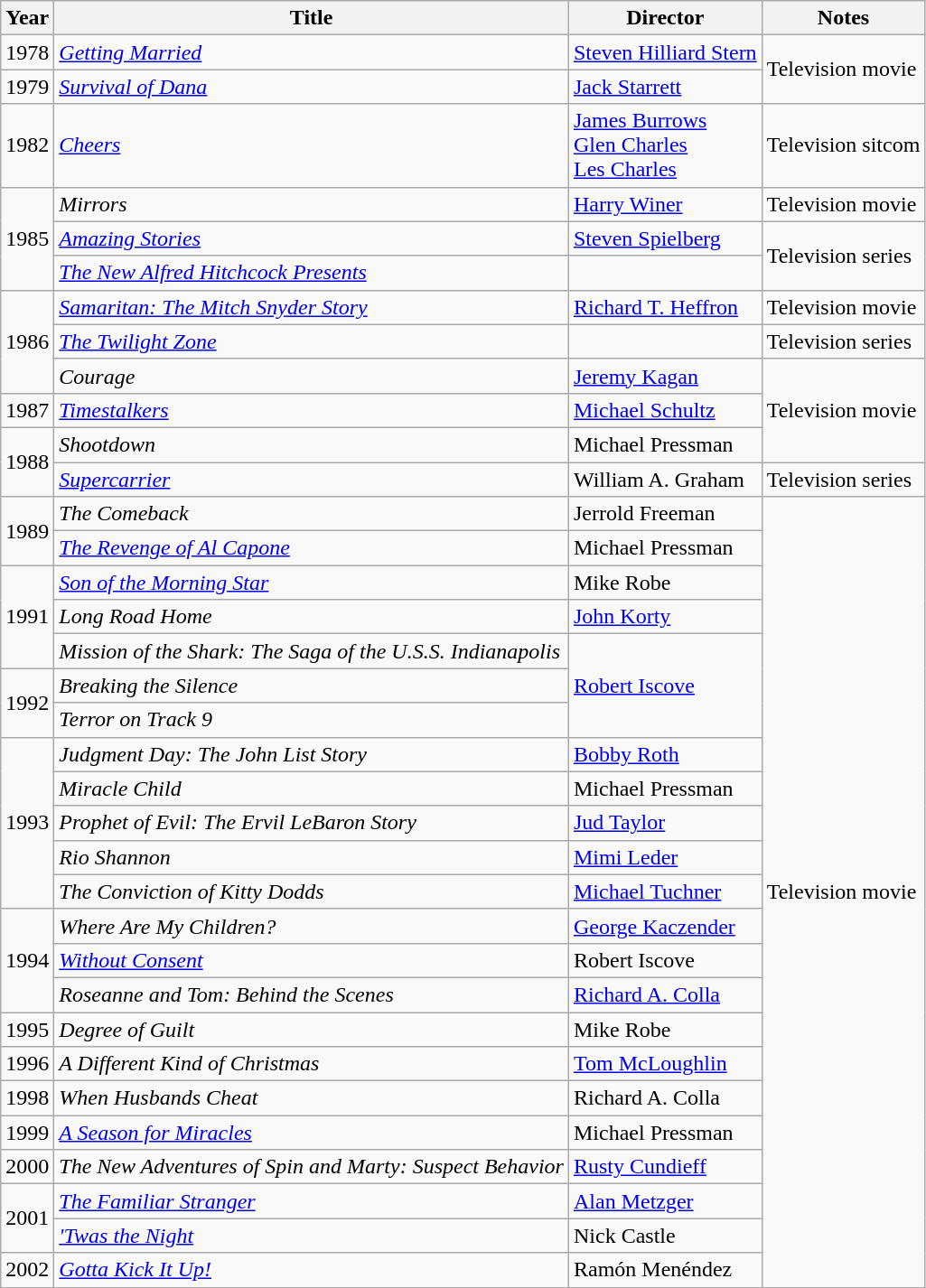<table class="wikitable sortable">
<tr>
<th>Year</th>
<th>Title</th>
<th>Director</th>
<th>Notes</th>
</tr>
<tr>
<td>1978</td>
<td><a href='#'><em>Getting Married</em></a></td>
<td><a href='#'>Steven Hilliard Stern</a></td>
<td rowspan=2>Television movie</td>
</tr>
<tr>
<td>1979</td>
<td><em><a href='#'>Survival of Dana</a></em></td>
<td><a href='#'>Jack Starrett</a></td>
</tr>
<tr>
<td>1982</td>
<td><em><a href='#'>Cheers</a></em></td>
<td><a href='#'>James Burrows</a><br><a href='#'>Glen Charles</a><br><a href='#'>Les Charles</a></td>
<td>Television sitcom</td>
</tr>
<tr>
<td rowspan=3>1985</td>
<td><em>Mirrors</em></td>
<td><a href='#'>Harry Winer</a></td>
<td>Television movie</td>
</tr>
<tr>
<td><em><a href='#'>Amazing Stories</a></em></td>
<td><a href='#'>Steven Spielberg</a></td>
<td rowspan=2>Television series</td>
</tr>
<tr>
<td><em><a href='#'>The New Alfred Hitchcock Presents</a></em></td>
<td></td>
</tr>
<tr>
<td rowspan="3">1986</td>
<td><em><a href='#'>Samaritan: The Mitch Snyder Story</a></em></td>
<td><a href='#'>Richard T. Heffron</a></td>
<td>Television movie</td>
</tr>
<tr>
<td><em><a href='#'>The Twilight Zone</a></em></td>
<td></td>
<td>Television series</td>
</tr>
<tr>
<td><em>Courage</em></td>
<td><a href='#'>Jeremy Kagan</a></td>
<td rowspan=3>Television movie</td>
</tr>
<tr>
<td>1987</td>
<td><em><a href='#'>Timestalkers</a></em></td>
<td><a href='#'>Michael Schultz</a></td>
</tr>
<tr>
<td rowspan=2>1988</td>
<td><em>Shootdown</em></td>
<td>Michael Pressman</td>
</tr>
<tr>
<td><a href='#'><em>Supercarrier</em></a></td>
<td>William A. Graham</td>
<td>Television series</td>
</tr>
<tr>
<td rowspan=2>1989</td>
<td><em>The Comeback</em></td>
<td>Jerrold Freeman</td>
<td rowspan=23>Television movie</td>
</tr>
<tr>
<td><em><a href='#'>The Revenge of Al Capone</a></em></td>
<td>Michael Pressman</td>
</tr>
<tr>
<td rowspan="3">1991</td>
<td><em><a href='#'>Son of the Morning Star</a></em></td>
<td>Mike Robe</td>
</tr>
<tr>
<td><em>Long Road Home</em></td>
<td><a href='#'>John Korty</a></td>
</tr>
<tr>
<td><em>Mission of the Shark: The Saga of the U.S.S. Indianapolis</em></td>
<td rowspan=3><a href='#'>Robert Iscove</a></td>
</tr>
<tr>
<td rowspan="2">1992</td>
<td><em>Breaking the Silence</em></td>
</tr>
<tr>
<td><em>Terror on Track 9</em></td>
</tr>
<tr>
<td rowspan="5">1993</td>
<td><em>Judgment Day: The John List Story</em></td>
<td><a href='#'>Bobby Roth</a></td>
</tr>
<tr>
<td><em>Miracle Child</em></td>
<td>Michael Pressman</td>
</tr>
<tr>
<td><em>Prophet of Evil: The Ervil LeBaron Story</em></td>
<td><a href='#'>Jud Taylor</a></td>
</tr>
<tr>
<td><em>Rio Shannon</em></td>
<td><a href='#'>Mimi Leder</a></td>
</tr>
<tr>
<td><em>The Conviction of Kitty Dodds</em></td>
<td><a href='#'>Michael Tuchner</a></td>
</tr>
<tr>
<td rowspan="3">1994</td>
<td><em>Where Are My Children?</em></td>
<td><a href='#'>George Kaczender</a></td>
</tr>
<tr>
<td><em><a href='#'>Without Consent</a></em></td>
<td>Robert Iscove</td>
</tr>
<tr>
<td><em>Roseanne and Tom: Behind the Scenes</em></td>
<td><a href='#'>Richard A. Colla</a></td>
</tr>
<tr>
<td>1995</td>
<td><em>Degree of Guilt</em></td>
<td>Mike Robe</td>
</tr>
<tr>
<td>1996</td>
<td><em>A Different Kind of Christmas</em></td>
<td><a href='#'>Tom McLoughlin</a></td>
</tr>
<tr>
<td>1998</td>
<td><em>When Husbands Cheat</em></td>
<td>Richard A. Colla</td>
</tr>
<tr>
<td>1999</td>
<td><em><a href='#'>A Season for Miracles</a></em></td>
<td>Michael Pressman</td>
</tr>
<tr>
<td>2000</td>
<td><em>The New Adventures of Spin and Marty: Suspect Behavior</em></td>
<td><a href='#'>Rusty Cundieff</a></td>
</tr>
<tr>
<td rowspan="2">2001</td>
<td><em><a href='#'>The Familiar Stranger</a></em></td>
<td><a href='#'>Alan Metzger</a></td>
</tr>
<tr>
<td><em><a href='#'>'Twas the Night</a></em></td>
<td>Nick Castle</td>
</tr>
<tr>
<td>2002</td>
<td><em><a href='#'>Gotta Kick It Up!</a></em></td>
<td>Ramón Menéndez</td>
</tr>
</table>
